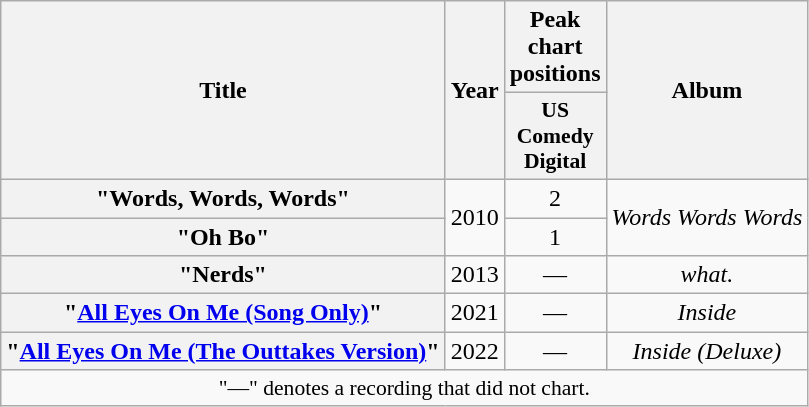<table class="wikitable plainrowheaders" style="text-align:center;">
<tr>
<th scope="col" rowspan="2">Title</th>
<th scope="col" rowspan="2">Year</th>
<th scope="col" colspan="1">Peak chart positions</th>
<th scope="col" rowspan="2">Album</th>
</tr>
<tr>
<th scope="col" style="width:2em;font-size:90%;">US<br>Comedy<br>Digital<br></th>
</tr>
<tr>
<th scope="row">"Words, Words, Words"</th>
<td rowspan="2">2010</td>
<td>2</td>
<td rowspan="2"><em>Words Words Words</em></td>
</tr>
<tr>
<th scope="row">"Oh Bo"</th>
<td>1</td>
</tr>
<tr>
<th scope="row">"Nerds"</th>
<td>2013</td>
<td>―</td>
<td><em>what.</em></td>
</tr>
<tr>
<th scope="row">"<a href='#'>All Eyes On Me (Song Only)</a>"</th>
<td>2021</td>
<td>―</td>
<td><em>Inside</em></td>
</tr>
<tr>
<th scope="row">"<a href='#'>All Eyes On Me (The Outtakes Version)</a>"</th>
<td>2022</td>
<td>―</td>
<td><em>Inside (Deluxe)</em></td>
</tr>
<tr>
<td align="center" colspan="4" style="font-size:90%">"—" denotes a recording that did not chart.</td>
</tr>
</table>
